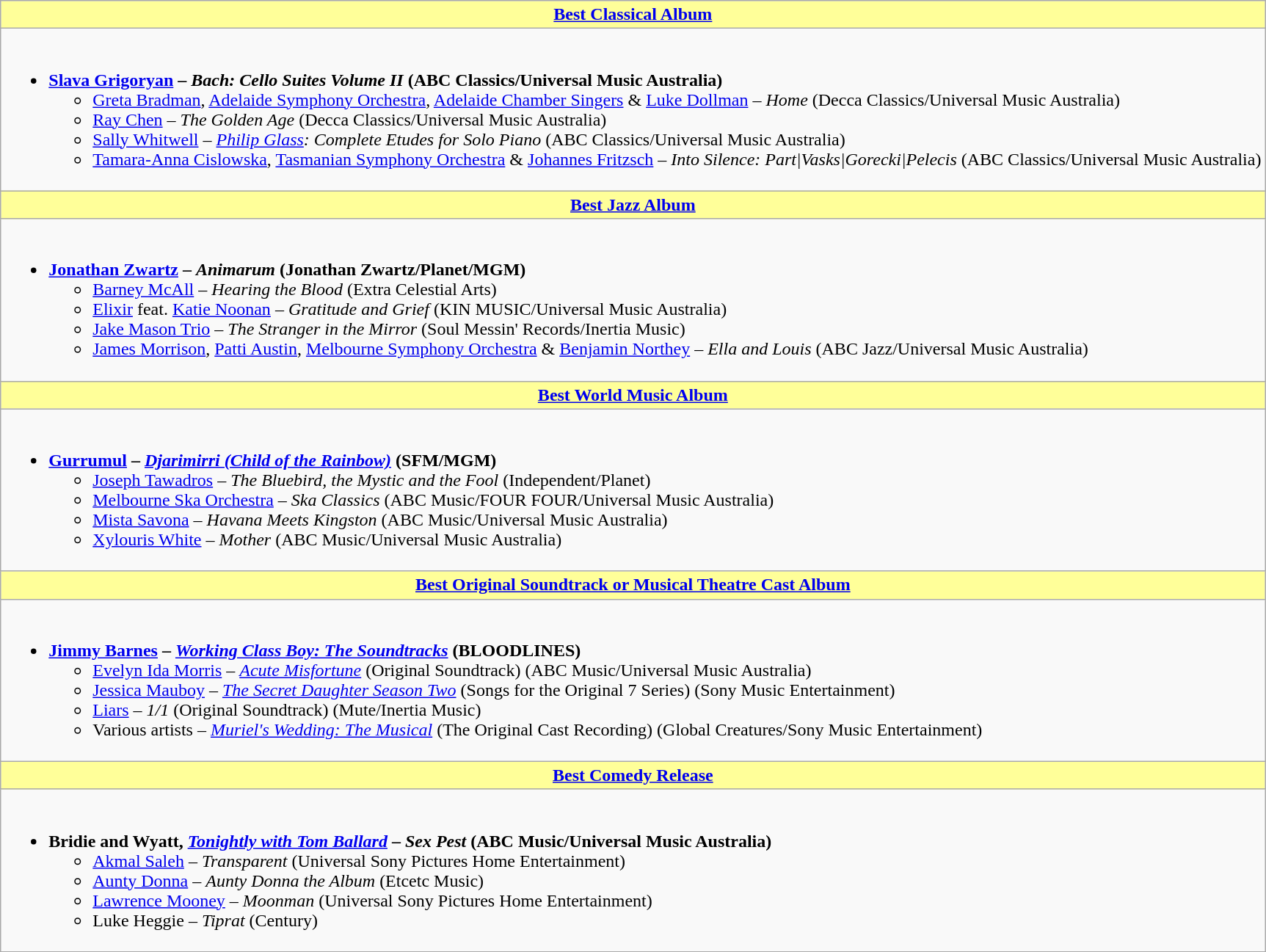<table class=wikitable style="width=150%">
<tr>
<th style="background:#ff9; width=;"50%"><a href='#'>Best Classical Album</a></th>
</tr>
<tr>
<td><br><ul><li><strong><a href='#'>Slava Grigoryan</a> – <em>Bach: Cello Suites Volume II</em> (ABC Classics/Universal Music Australia)</strong><ul><li><a href='#'>Greta Bradman</a>, <a href='#'>Adelaide Symphony Orchestra</a>, <a href='#'>Adelaide Chamber Singers</a> & <a href='#'>Luke Dollman</a> – <em>Home</em> (Decca Classics/Universal Music Australia)</li><li><a href='#'>Ray Chen</a> – <em>The Golden Age</em> (Decca Classics/Universal Music Australia)</li><li><a href='#'>Sally Whitwell</a> – <em><a href='#'>Philip Glass</a>: Complete Etudes for Solo Piano</em> (ABC Classics/Universal Music Australia)</li><li><a href='#'>Tamara-Anna Cislowska</a>, <a href='#'>Tasmanian Symphony Orchestra</a> & <a href='#'>Johannes Fritzsch</a> – <em>Into Silence: Part|Vasks|Gorecki|Pelecis</em> (ABC Classics/Universal Music Australia)</li></ul></li></ul></td>
</tr>
<tr>
<th style="background:#ff9; width=;"50%"><a href='#'>Best Jazz Album</a></th>
</tr>
<tr>
<td><br><ul><li><strong><a href='#'>Jonathan Zwartz</a> – <em>Animarum</em> (Jonathan Zwartz/Planet/MGM)</strong><ul><li><a href='#'>Barney McAll</a> – <em>Hearing the Blood</em> (Extra Celestial Arts)</li><li><a href='#'>Elixir</a> feat. <a href='#'>Katie Noonan</a> – <em>Gratitude and Grief</em> (KIN MUSIC/Universal Music Australia)</li><li><a href='#'>Jake Mason Trio</a> – <em>The Stranger in the Mirror</em> (Soul Messin' Records/Inertia Music)</li><li><a href='#'>James Morrison</a>, <a href='#'>Patti Austin</a>, <a href='#'>Melbourne Symphony Orchestra</a> & <a href='#'>Benjamin Northey</a> – <em>Ella and Louis</em> (ABC Jazz/Universal Music Australia)</li></ul></li></ul></td>
</tr>
<tr>
<th style="background:#ff9; width=;"50%"><a href='#'>Best World Music Album</a></th>
</tr>
<tr>
<td><br><ul><li><strong><a href='#'>Gurrumul</a> – <em><a href='#'>Djarimirri (Child of the Rainbow)</a></em> (SFM/MGM)</strong><ul><li><a href='#'>Joseph Tawadros</a> – <em>The Bluebird, the Mystic and the Fool</em> (Independent/Planet)</li><li><a href='#'>Melbourne Ska Orchestra</a> – <em>Ska Classics</em> (ABC Music/FOUR FOUR/Universal Music Australia)</li><li><a href='#'>Mista Savona</a> – <em>Havana Meets Kingston</em> (ABC Music/Universal Music Australia)</li><li><a href='#'>Xylouris White</a> – <em>Mother</em> (ABC Music/Universal Music Australia)</li></ul></li></ul></td>
</tr>
<tr>
<th style="background:#ff9; width=;"50%"><a href='#'>Best Original Soundtrack or Musical Theatre Cast Album</a></th>
</tr>
<tr>
<td><br><ul><li><strong><a href='#'>Jimmy Barnes</a> – <em><a href='#'>Working Class Boy: The Soundtracks</a></em> (BLOODLINES)</strong><ul><li><a href='#'>Evelyn Ida Morris</a> – <em><a href='#'>Acute Misfortune</a></em> (Original Soundtrack) (ABC Music/Universal Music Australia)</li><li><a href='#'>Jessica Mauboy</a> – <em><a href='#'>The Secret Daughter Season Two</a></em> (Songs for the Original 7 Series) (Sony Music Entertainment)</li><li><a href='#'>Liars</a> – <em>1/1</em> (Original Soundtrack) (Mute/Inertia Music)</li><li>Various artists – <em><a href='#'>Muriel's Wedding: The Musical</a></em> (The Original Cast Recording) (Global Creatures/Sony Music Entertainment)</li></ul></li></ul></td>
</tr>
<tr>
<th style="background:#ff9; width=;"50%"><a href='#'>Best Comedy Release</a></th>
</tr>
<tr>
<td><br><ul><li><strong>Bridie and Wyatt, <em><a href='#'>Tonightly with Tom Ballard</a></em> – <em>Sex Pest</em> (ABC Music/Universal Music Australia)</strong><ul><li><a href='#'>Akmal Saleh</a> – <em>Transparent</em> (Universal Sony Pictures Home Entertainment)</li><li><a href='#'>Aunty Donna</a> – <em>Aunty Donna the Album</em> (Etcetc Music)</li><li><a href='#'>Lawrence Mooney</a> – <em>Moonman</em> (Universal Sony Pictures Home Entertainment)</li><li>Luke Heggie – <em>Tiprat</em> (Century)</li></ul></li></ul></td>
</tr>
</table>
